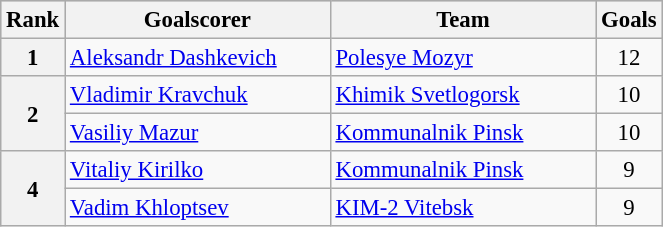<table class="wikitable" style="font-size: 95%;">
<tr bgcolor="#CCCCCC" align="center">
<th>Rank</th>
<th width=170>Goalscorer</th>
<th width=170>Team</th>
<th>Goals</th>
</tr>
<tr>
<th align="center">1</th>
<td> <a href='#'>Aleksandr Dashkevich</a></td>
<td><a href='#'>Polesye Mozyr</a></td>
<td align="center">12</td>
</tr>
<tr>
<th align="center" rowspan="2">2</th>
<td> <a href='#'>Vladimir Kravchuk</a></td>
<td><a href='#'>Khimik Svetlogorsk</a></td>
<td align="center">10</td>
</tr>
<tr>
<td> <a href='#'>Vasiliy Mazur</a></td>
<td><a href='#'>Kommunalnik Pinsk</a></td>
<td align="center">10</td>
</tr>
<tr>
<th align="center" rowspan="2">4</th>
<td> <a href='#'>Vitaliy Kirilko</a></td>
<td><a href='#'>Kommunalnik Pinsk</a></td>
<td align="center">9</td>
</tr>
<tr>
<td> <a href='#'>Vadim Khloptsev</a></td>
<td><a href='#'>KIM-2 Vitebsk</a></td>
<td align="center">9</td>
</tr>
</table>
